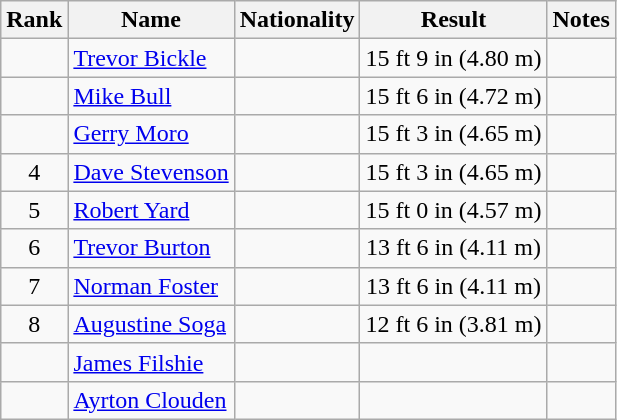<table class="wikitable sortable" style=" text-align:center">
<tr>
<th scope="col">Rank</th>
<th scope="col">Name</th>
<th scope="col">Nationality</th>
<th scope="col">Result</th>
<th scope="col">Notes</th>
</tr>
<tr>
<td></td>
<td align=left><a href='#'>Trevor Bickle</a></td>
<td align=left></td>
<td>15 ft 9 in (4.80 m)</td>
<td></td>
</tr>
<tr>
<td></td>
<td align=left><a href='#'>Mike Bull</a></td>
<td align=left></td>
<td>15 ft 6 in (4.72 m)</td>
<td></td>
</tr>
<tr>
<td></td>
<td align=left><a href='#'>Gerry Moro</a></td>
<td align=left></td>
<td>15 ft 3 in (4.65 m)</td>
<td></td>
</tr>
<tr>
<td>4</td>
<td align=left><a href='#'>Dave Stevenson</a></td>
<td align=left></td>
<td>15 ft 3 in (4.65 m)</td>
<td></td>
</tr>
<tr>
<td>5</td>
<td align=left><a href='#'>Robert Yard</a></td>
<td align=left></td>
<td>15 ft 0 in (4.57 m)</td>
<td></td>
</tr>
<tr>
<td>6</td>
<td align=left><a href='#'>Trevor Burton</a></td>
<td align=left></td>
<td>13 ft 6 in (4.11 m)</td>
<td></td>
</tr>
<tr>
<td>7</td>
<td align=left><a href='#'>Norman Foster</a></td>
<td align=left></td>
<td>13 ft 6 in (4.11 m)</td>
<td></td>
</tr>
<tr>
<td>8</td>
<td align=left><a href='#'>Augustine Soga</a></td>
<td align=left></td>
<td>12 ft 6 in (3.81 m)</td>
<td></td>
</tr>
<tr>
<td></td>
<td align=left><a href='#'>James Filshie</a></td>
<td align=left></td>
<td></td>
<td></td>
</tr>
<tr>
<td></td>
<td align=left><a href='#'>Ayrton Clouden</a></td>
<td align=left></td>
<td></td>
<td></td>
</tr>
</table>
